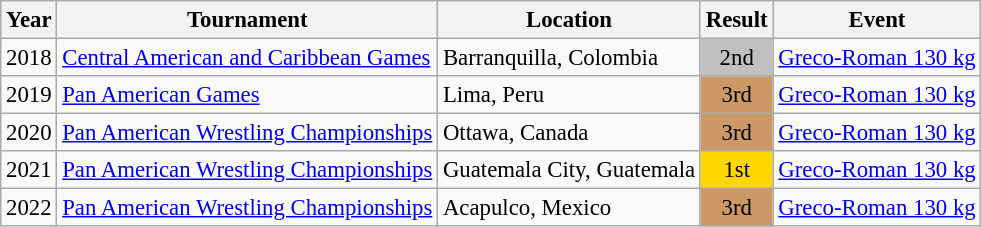<table class="wikitable" style="font-size:95%;">
<tr>
<th>Year</th>
<th>Tournament</th>
<th>Location</th>
<th>Result</th>
<th>Event</th>
</tr>
<tr>
<td>2018</td>
<td><a href='#'>Central American and Caribbean Games</a></td>
<td>Barranquilla, Colombia</td>
<td align="center" bgcolor="silver">2nd</td>
<td><a href='#'>Greco-Roman 130 kg</a></td>
</tr>
<tr>
<td>2019</td>
<td><a href='#'>Pan American Games</a></td>
<td>Lima, Peru</td>
<td align="center" bgcolor="cc9966">3rd</td>
<td><a href='#'>Greco-Roman 130 kg</a></td>
</tr>
<tr>
<td>2020</td>
<td><a href='#'>Pan American Wrestling Championships</a></td>
<td>Ottawa, Canada</td>
<td align="center" bgcolor="cc9966">3rd</td>
<td><a href='#'>Greco-Roman 130 kg</a></td>
</tr>
<tr>
<td>2021</td>
<td><a href='#'>Pan American Wrestling Championships</a></td>
<td>Guatemala City, Guatemala</td>
<td align="center" bgcolor="gold">1st</td>
<td><a href='#'>Greco-Roman 130 kg</a></td>
</tr>
<tr>
<td>2022</td>
<td><a href='#'>Pan American Wrestling Championships</a></td>
<td>Acapulco, Mexico</td>
<td align="center" bgcolor="cc9966">3rd</td>
<td><a href='#'>Greco-Roman 130 kg</a></td>
</tr>
</table>
